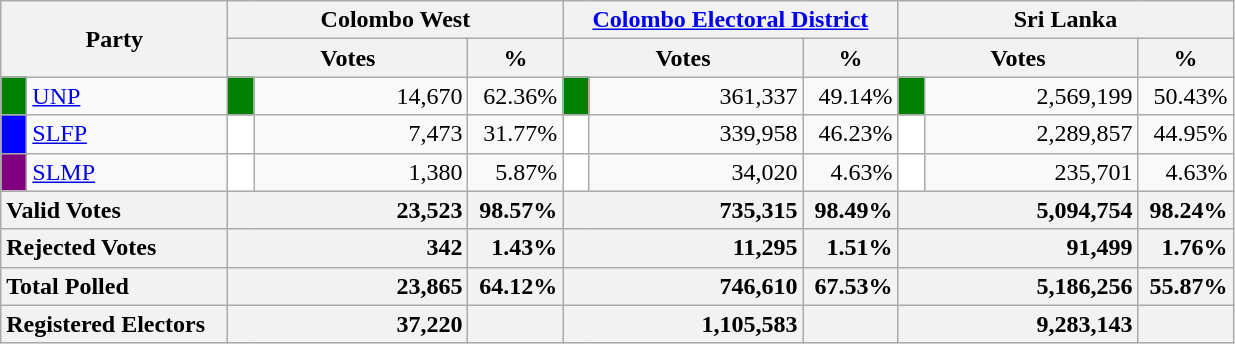<table class="wikitable">
<tr>
<th colspan="2" width="144px"rowspan="2">Party</th>
<th colspan="3" width="216px">Colombo West</th>
<th colspan="3" width="216px"><a href='#'>Colombo Electoral District</a></th>
<th colspan="3" width="216px">Sri Lanka</th>
</tr>
<tr>
<th colspan="2" width="144px">Votes</th>
<th>%</th>
<th colspan="2" width="144px">Votes</th>
<th>%</th>
<th colspan="2" width="144px">Votes</th>
<th>%</th>
</tr>
<tr>
<td style="background-color:green;" width="10px"></td>
<td style="text-align:left;"><a href='#'>UNP</a></td>
<td style="background-color:green;" width="10px"></td>
<td style="text-align:right;">14,670</td>
<td style="text-align:right;">62.36%</td>
<td style="background-color:green;" width="10px"></td>
<td style="text-align:right;">361,337</td>
<td style="text-align:right;">49.14%</td>
<td style="background-color:green;" width="10px"></td>
<td style="text-align:right;">2,569,199</td>
<td style="text-align:right;">50.43%</td>
</tr>
<tr>
<td style="background-color:blue;" width="10px"></td>
<td style="text-align:left;"><a href='#'>SLFP</a></td>
<td style="background-color:white;" width="10px"></td>
<td style="text-align:right;">7,473</td>
<td style="text-align:right;">31.77%</td>
<td style="background-color:white;" width="10px"></td>
<td style="text-align:right;">339,958</td>
<td style="text-align:right;">46.23%</td>
<td style="background-color:white;" width="10px"></td>
<td style="text-align:right;">2,289,857</td>
<td style="text-align:right;">44.95%</td>
</tr>
<tr>
<td style="background-color:purple;" width="10px"></td>
<td style="text-align:left;"><a href='#'>SLMP</a></td>
<td style="background-color:white;" width="10px"></td>
<td style="text-align:right;">1,380</td>
<td style="text-align:right;">5.87%</td>
<td style="background-color:white;" width="10px"></td>
<td style="text-align:right;">34,020</td>
<td style="text-align:right;">4.63%</td>
<td style="background-color:white;" width="10px"></td>
<td style="text-align:right;">235,701</td>
<td style="text-align:right;">4.63%</td>
</tr>
<tr>
<th colspan="2" width="144px"style="text-align:left;">Valid Votes</th>
<th style="text-align:right;"colspan="2" width="144px">23,523</th>
<th style="text-align:right;">98.57%</th>
<th style="text-align:right;"colspan="2" width="144px">735,315</th>
<th style="text-align:right;">98.49%</th>
<th style="text-align:right;"colspan="2" width="144px">5,094,754</th>
<th style="text-align:right;">98.24%</th>
</tr>
<tr>
<th colspan="2" width="144px"style="text-align:left;">Rejected Votes</th>
<th style="text-align:right;"colspan="2" width="144px">342</th>
<th style="text-align:right;">1.43%</th>
<th style="text-align:right;"colspan="2" width="144px">11,295</th>
<th style="text-align:right;">1.51%</th>
<th style="text-align:right;"colspan="2" width="144px">91,499</th>
<th style="text-align:right;">1.76%</th>
</tr>
<tr>
<th colspan="2" width="144px"style="text-align:left;">Total Polled</th>
<th style="text-align:right;"colspan="2" width="144px">23,865</th>
<th style="text-align:right;">64.12%</th>
<th style="text-align:right;"colspan="2" width="144px">746,610</th>
<th style="text-align:right;">67.53%</th>
<th style="text-align:right;"colspan="2" width="144px">5,186,256</th>
<th style="text-align:right;">55.87%</th>
</tr>
<tr>
<th colspan="2" width="144px"style="text-align:left;">Registered Electors</th>
<th style="text-align:right;"colspan="2" width="144px">37,220</th>
<th></th>
<th style="text-align:right;"colspan="2" width="144px">1,105,583</th>
<th></th>
<th style="text-align:right;"colspan="2" width="144px">9,283,143</th>
<th></th>
</tr>
</table>
